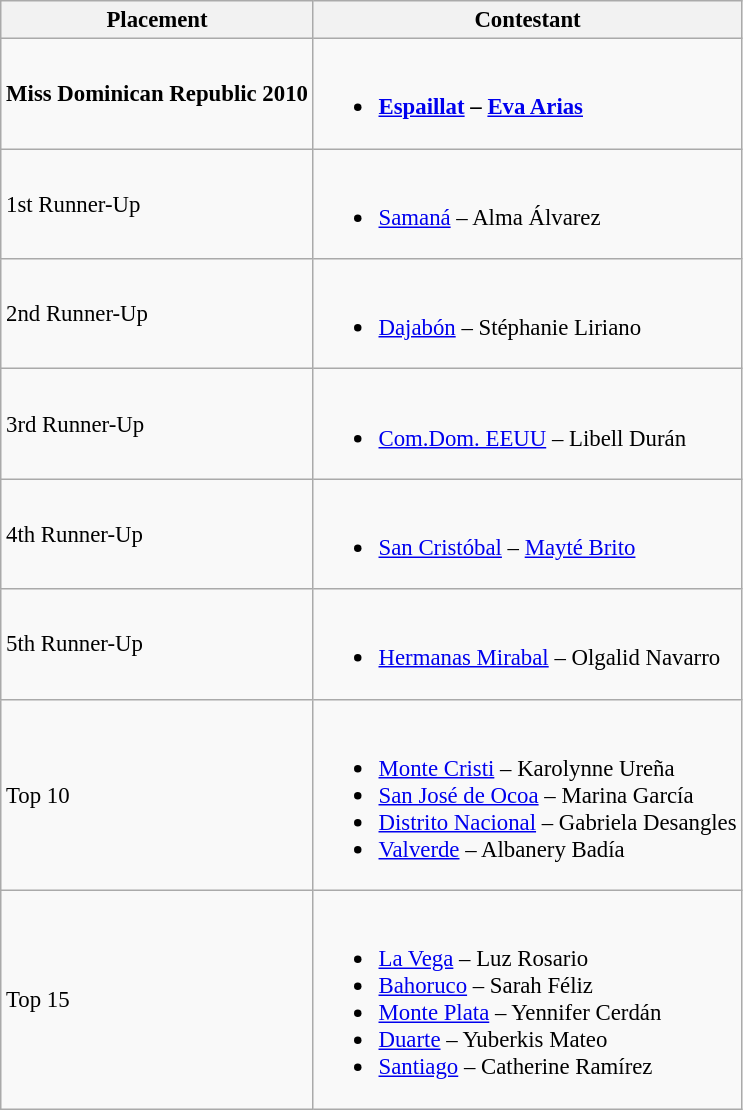<table class="wikitable sortable" style="font-size: 95%;">
<tr>
<th>Placement</th>
<th>Contestant</th>
</tr>
<tr>
<td><strong>Miss Dominican Republic 2010</strong></td>
<td><br><ul><li><strong><a href='#'>Espaillat</a> – <a href='#'>Eva Arias</a></strong></li></ul></td>
</tr>
<tr>
<td>1st Runner-Up</td>
<td><br><ul><li><a href='#'>Samaná</a> – Alma Álvarez</li></ul></td>
</tr>
<tr>
<td>2nd Runner-Up</td>
<td><br><ul><li><a href='#'>Dajabón</a> – Stéphanie Liriano</li></ul></td>
</tr>
<tr>
<td>3rd Runner-Up</td>
<td><br><ul><li><a href='#'>Com.Dom. EEUU</a> – Libell Durán</li></ul></td>
</tr>
<tr>
<td>4th Runner-Up</td>
<td><br><ul><li><a href='#'>San Cristóbal</a> – <a href='#'>Mayté Brito</a></li></ul></td>
</tr>
<tr>
<td>5th Runner-Up</td>
<td><br><ul><li><a href='#'>Hermanas Mirabal</a> – Olgalid Navarro</li></ul></td>
</tr>
<tr>
<td>Top 10</td>
<td><br><ul><li><a href='#'>Monte Cristi</a> – Karolynne Ureña</li><li><a href='#'>San José de Ocoa</a> – Marina García</li><li><a href='#'>Distrito Nacional</a> – Gabriela  Desangles</li><li><a href='#'>Valverde</a> – Albanery Badía</li></ul></td>
</tr>
<tr>
<td>Top 15</td>
<td><br><ul><li><a href='#'>La Vega</a> – Luz Rosario</li><li><a href='#'>Bahoruco</a> – Sarah Féliz</li><li><a href='#'>Monte Plata</a> – Yennifer Cerdán</li><li><a href='#'>Duarte</a> – Yuberkis Mateo</li><li><a href='#'>Santiago</a> – Catherine Ramírez</li></ul></td>
</tr>
</table>
